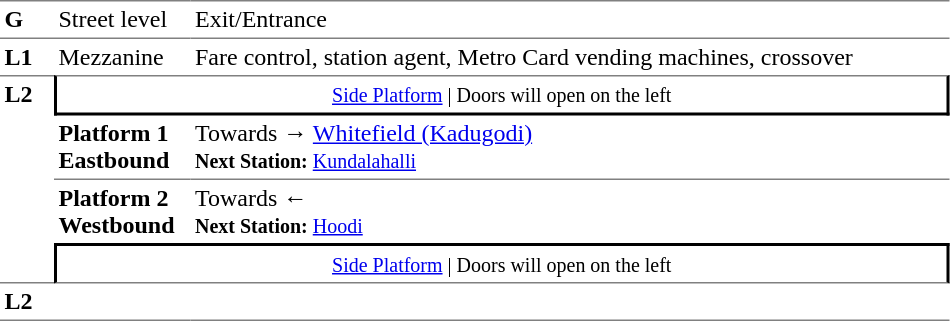<table table border=0 cellspacing=0 cellpadding=3>
<tr>
<td style="border-bottom:solid 1px gray;border-top:solid 1px gray;" width=30 valign=top><strong>G</strong></td>
<td style="border-top:solid 1px gray;border-bottom:solid 1px gray;" width=85 valign=top>Street level</td>
<td style="border-top:solid 1px gray;border-bottom:solid 1px gray;" width=500 valign=top>Exit/Entrance</td>
</tr>
<tr>
<td valign=top><strong>L1</strong></td>
<td valign=top>Mezzanine</td>
<td valign=top>Fare control, station agent, Metro Card vending machines, crossover<br></td>
</tr>
<tr>
<td style="border-top:solid 1px gray;border-bottom:solid 1px gray;" width=30 rowspan=4 valign=top><strong>L2</strong></td>
<td style="border-top:solid 1px gray;border-right:solid 2px black;border-left:solid 2px black;border-bottom:solid 2px black;text-align:center;" colspan=2><small><a href='#'>Side Platform</a> | Doors will open on the left </small></td>
</tr>
<tr>
<td style="border-bottom:solid 1px gray;" width=85><span><strong>Platform 1</strong><br><strong>Eastbound</strong></span></td>
<td style="border-bottom:solid 1px gray;" width=500>Towards → <a href='#'>Whitefield (Kadugodi)</a><br><small><strong>Next Station:</strong> <a href='#'>Kundalahalli</a></small></td>
</tr>
<tr>
<td><span><strong>Platform 2 Westbound</strong></span></td>
<td>Towards ← <br><small><strong>Next Station:</strong> <a href='#'>Hoodi</a></small></td>
</tr>
<tr>
<td style="border-top:solid 2px black;border-right:solid 2px black;border-left:solid 2px black;border-bottom:solid 1px gray;" colspan=2  align=center><small><a href='#'>Side Platform</a> | Doors will open on the left </small></td>
</tr>
<tr>
<td style="border-bottom:solid 1px gray;" width=30 rowspan=2 valign=top><strong>L2</strong></td>
<td style="border-bottom:solid 1px gray;" width=85></td>
<td style="border-bottom:solid 1px gray;" width=500></td>
</tr>
<tr>
</tr>
</table>
